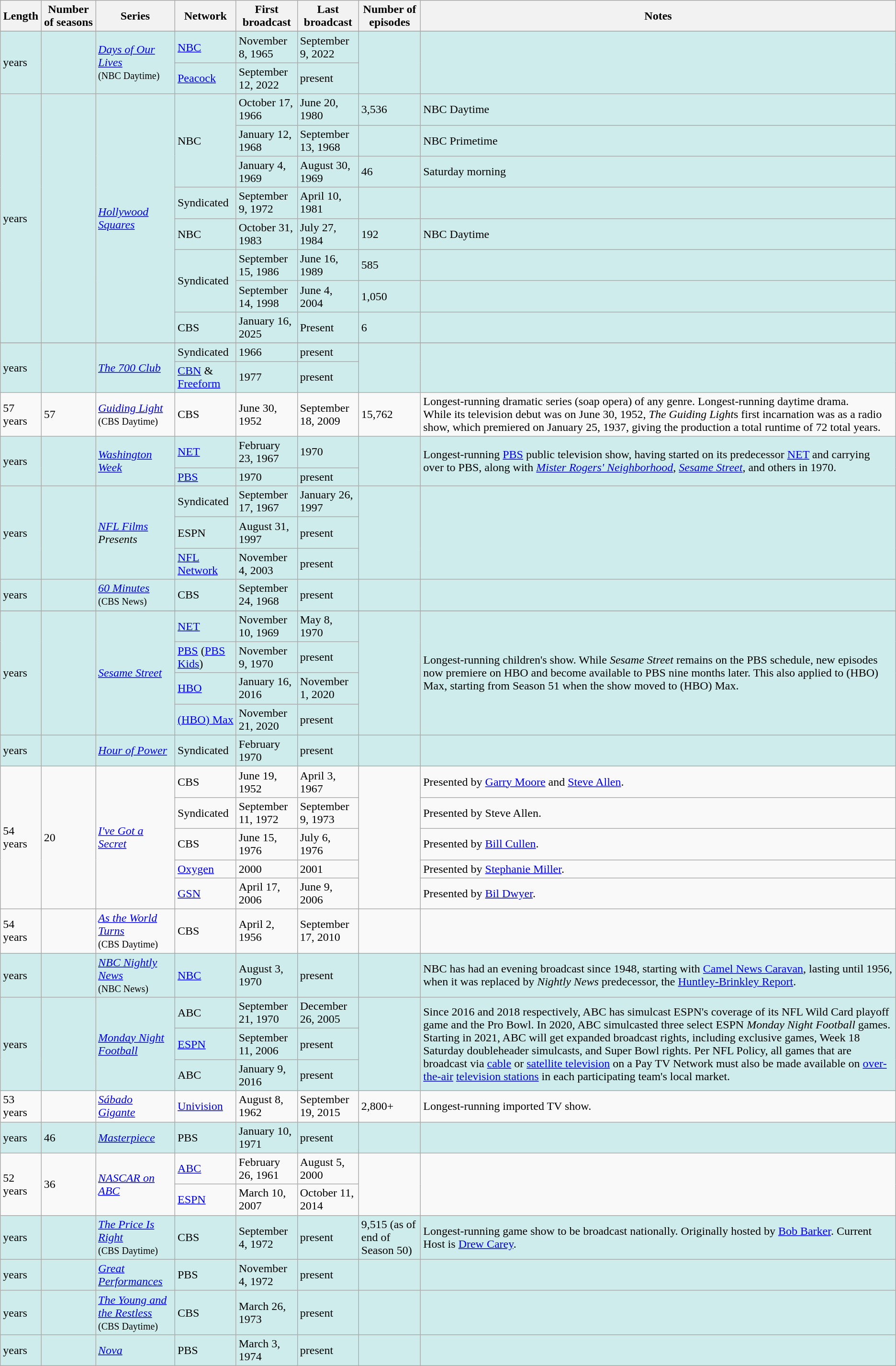<table class="wikitable sortable">
<tr>
<th>Length</th>
<th>Number of seasons</th>
<th>Series</th>
<th>Network</th>
<th>First broadcast</th>
<th>Last broadcast</th>
<th data-sort- type="number">Number of episodes</th>
<th class="unsortable">Notes</th>
</tr>
<tr>
</tr>
<tr style="background:#cfecec;">
<td rowspan="2"> years</td>
<td rowspan="2"></td>
<td rowspan="2"><em><a href='#'>Days of Our Lives</a></em><br><small>(NBC Daytime)</small></td>
<td><a href='#'>NBC</a></td>
<td>November 8, 1965</td>
<td>September 9, 2022</td>
<td rowspan="2"></td>
<td rowspan="2"></td>
</tr>
<tr style="background:#cfecec;">
<td><a href='#'>Peacock</a></td>
<td>September 12, 2022</td>
<td>present</td>
</tr>
<tr style="background:#cfecec;">
<td rowspan="8"> years</td>
<td rowspan="8"></td>
<td rowspan="8"><em><a href='#'>Hollywood Squares</a></em></td>
<td rowspan="3">NBC</td>
<td>October 17, 1966</td>
<td>June 20, 1980</td>
<td>3,536</td>
<td>NBC Daytime</td>
</tr>
<tr style="background:#cfecec;">
<td>January 12, 1968</td>
<td>September 13, 1968</td>
<td></td>
<td>NBC Primetime</td>
</tr>
<tr style="background:#cfecec;">
<td>January 4, 1969</td>
<td>August 30, 1969</td>
<td>46</td>
<td>Saturday morning</td>
</tr>
<tr style="background:#cfecec;">
<td>Syndicated</td>
<td>September 9, 1972</td>
<td>April 10, 1981</td>
<td></td>
<td></td>
</tr>
<tr style="background:#cfecec;">
<td>NBC</td>
<td>October 31, 1983</td>
<td>July 27, 1984</td>
<td>192</td>
<td>NBC Daytime</td>
</tr>
<tr style="background:#cfecec;">
<td rowspan="2">Syndicated</td>
<td>September 15, 1986</td>
<td>June 16, 1989</td>
<td>585</td>
<td></td>
</tr>
<tr style="background:#cfecec;">
<td>September 14, 1998</td>
<td>June 4, 2004</td>
<td>1,050</td>
<td></td>
</tr>
<tr style="background:#cfecec;">
<td>CBS</td>
<td>January 16, 2025</td>
<td>Present</td>
<td>6</td>
<td></td>
</tr>
<tr>
</tr>
<tr style="background:#cfecec;">
<td rowspan="2"> years</td>
<td rowspan="2"></td>
<td rowspan="2"><em><a href='#'>The 700 Club</a></em></td>
<td>Syndicated</td>
<td>1966</td>
<td>present</td>
<td rowspan="2"></td>
<td rowspan="2"></td>
</tr>
<tr style="background:#cfecec;">
<td><a href='#'>CBN</a> & <a href='#'>Freeform</a></td>
<td>1977</td>
<td>present</td>
</tr>
<tr>
<td>57 years</td>
<td>57</td>
<td><em><a href='#'>Guiding Light</a></em><br><small>(CBS Daytime)</small></td>
<td>CBS</td>
<td>June 30, 1952</td>
<td>September 18, 2009</td>
<td>15,762</td>
<td>Longest-running dramatic series (soap opera) of any genre. Longest-running daytime drama.<br>While its television debut was on June 30, 1952, <em>The Guiding Light</em>s first incarnation was as a radio show, which premiered on January 25, 1937, giving the production a total runtime of 72 total years.</td>
</tr>
<tr style="background:#cfecec;">
<td rowspan="2"> years</td>
<td rowspan="2"></td>
<td rowspan="2"><em><a href='#'>Washington Week</a></em></td>
<td><a href='#'>NET</a></td>
<td>February 23, 1967</td>
<td>1970</td>
<td rowspan="2"></td>
<td rowspan="2">Longest-running <a href='#'>PBS</a> public television show, having started on its predecessor <a href='#'>NET</a> and carrying over to PBS, along with <em><a href='#'>Mister Rogers' Neighborhood</a></em>, <em><a href='#'>Sesame Street</a></em>, and others in 1970.</td>
</tr>
<tr style="background:#cfecec;">
<td><a href='#'>PBS</a></td>
<td>1970</td>
<td>present</td>
</tr>
<tr style="background:#cfecec;">
<td rowspan="3"> years</td>
<td rowspan="3"></td>
<td rowspan="3"><em><a href='#'>NFL Films</a> Presents</em></td>
<td>Syndicated</td>
<td>September 17, 1967</td>
<td>January 26, 1997</td>
<td rowspan="3"></td>
<td rowspan="3"></td>
</tr>
<tr style="background:#cfecec;">
<td>ESPN</td>
<td>August 31, 1997</td>
<td>present</td>
</tr>
<tr style="background:#cfecec;">
<td><a href='#'>NFL Network</a></td>
<td>November 4, 2003</td>
<td>present</td>
</tr>
<tr style="background:#cfecec;">
<td> years</td>
<td></td>
<td><em><a href='#'>60 Minutes</a></em><br><small>(CBS News)</small></td>
<td>CBS</td>
<td>September 24, 1968</td>
<td>present</td>
<td></td>
<td></td>
</tr>
<tr>
</tr>
<tr style="background:#cfecec;">
<td rowspan="4"> years</td>
<td rowspan="4"></td>
<td rowspan="4"><em><a href='#'>Sesame Street</a></em></td>
<td><a href='#'>NET</a></td>
<td>November 10, 1969</td>
<td>May 8, 1970</td>
<td rowspan="4"></td>
<td rowspan="4">Longest-running children's show. While <em>Sesame Street</em> remains on the PBS schedule, new episodes now premiere on HBO and become available to PBS nine months later. This also applied to (HBO) Max, starting from Season 51 when the show moved to (HBO) Max.</td>
</tr>
<tr style="background:#cfecec;">
<td><a href='#'>PBS</a> (<a href='#'>PBS Kids</a>)</td>
<td>November 9, 1970</td>
<td>present</td>
</tr>
<tr style="background:#cfecec;">
<td><a href='#'>HBO</a></td>
<td>January 16, 2016</td>
<td>November 1, 2020</td>
</tr>
<tr style="background:#cfecec;">
<td><a href='#'>(HBO) Max</a></td>
<td>November 21, 2020</td>
<td>present</td>
</tr>
<tr style="background:#cfecec;">
<td> years</td>
<td></td>
<td><em><a href='#'>Hour of Power</a></em></td>
<td>Syndicated</td>
<td>February 1970</td>
<td>present</td>
<td></td>
<td></td>
</tr>
<tr>
<td rowspan=5>54 years</td>
<td rowspan=5>20</td>
<td rowspan=5><em><a href='#'>I've Got a Secret</a></em></td>
<td>CBS</td>
<td>June 19, 1952</td>
<td>April 3, 1967</td>
<td rowspan=5></td>
<td>Presented by <a href='#'>Garry Moore</a> and <a href='#'>Steve Allen</a>.</td>
</tr>
<tr>
<td>Syndicated</td>
<td>September 11, 1972</td>
<td>September 9, 1973</td>
<td>Presented by Steve Allen.</td>
</tr>
<tr>
<td>CBS</td>
<td>June 15, 1976</td>
<td>July 6, 1976</td>
<td>Presented by <a href='#'>Bill Cullen</a>.</td>
</tr>
<tr>
<td><a href='#'>Oxygen</a></td>
<td>2000</td>
<td>2001</td>
<td>Presented by <a href='#'>Stephanie Miller</a>.</td>
</tr>
<tr>
<td><a href='#'>GSN</a></td>
<td>April 17, 2006</td>
<td>June 9, 2006</td>
<td>Presented by <a href='#'>Bil Dwyer</a>.</td>
</tr>
<tr>
<td>54 years</td>
<td></td>
<td><em><a href='#'>As the World Turns</a></em><br><small>(CBS Daytime)</small></td>
<td>CBS</td>
<td>April 2, 1956</td>
<td>September 17, 2010</td>
<td></td>
<td></td>
</tr>
<tr style="background:#cfecec;">
<td> years</td>
<td></td>
<td><em><a href='#'>NBC Nightly News</a></em><br><small>(NBC News)</small></td>
<td><a href='#'>NBC</a></td>
<td>August 3, 1970</td>
<td>present</td>
<td></td>
<td>NBC has had an evening broadcast since 1948, starting with <a href='#'>Camel News Caravan</a>, lasting until 1956, when it was replaced by <em>Nightly News</em> predecessor, the <a href='#'>Huntley-Brinkley Report</a>.</td>
</tr>
<tr style="background:#cfecec;">
<td rowspan="3"> years</td>
<td rowspan="3"></td>
<td rowspan="3"><em><a href='#'>Monday Night Football</a></em></td>
<td>ABC</td>
<td>September 21, 1970</td>
<td>December 26, 2005</td>
<td rowspan="3"></td>
<td rowspan="3">Since 2016 and 2018 respectively, ABC has simulcast ESPN's coverage of its NFL Wild Card playoff game and the Pro Bowl. In 2020, ABC simulcasted three select ESPN <em>Monday Night Football</em> games. Starting in 2021, ABC will get expanded broadcast rights, including exclusive games, Week 18 Saturday doubleheader simulcasts, and Super Bowl rights. Per NFL Policy, all games that are broadcast via <a href='#'>cable</a> or <a href='#'>satellite television</a> on a Pay TV Network must also be made available on <a href='#'>over-the-air</a> <a href='#'>television stations</a> in each participating team's local market.</td>
</tr>
<tr style="background:#cfecec;">
<td><a href='#'>ESPN</a></td>
<td>September 11, 2006</td>
<td>present</td>
</tr>
<tr style="background:#cfecec;">
<td>ABC</td>
<td>January 9, 2016</td>
<td>present</td>
</tr>
<tr>
<td>53 years</td>
<td></td>
<td><em><a href='#'>Sábado Gigante</a></em></td>
<td><a href='#'>Univision</a></td>
<td>August 8, 1962</td>
<td>September 19, 2015</td>
<td>2,800+</td>
<td>Longest-running imported TV show.</td>
</tr>
<tr style="background:#cfecec;">
<td> years</td>
<td>46</td>
<td><em><a href='#'>Masterpiece</a></em></td>
<td>PBS</td>
<td>January 10, 1971</td>
<td>present</td>
<td></td>
<td></td>
</tr>
<tr>
<td rowspan="2">52 years</td>
<td rowspan="2">36</td>
<td rowspan="2"><em><a href='#'>NASCAR on ABC</a></em></td>
<td><a href='#'>ABC</a></td>
<td>February 26, 1961</td>
<td>August 5, 2000</td>
<td rowspan="2"></td>
<td rowspan="2"></td>
</tr>
<tr>
<td><a href='#'>ESPN</a></td>
<td>March 10, 2007</td>
<td>October 11, 2014</td>
</tr>
<tr style="background:#cfecec;">
<td> years</td>
<td></td>
<td><em><a href='#'>The Price Is Right</a></em><br><small>(CBS Daytime)</small></td>
<td>CBS</td>
<td>September 4, 1972</td>
<td>present</td>
<td>9,515 (as of end of Season 50)</td>
<td>Longest-running game show to be broadcast nationally. Originally hosted by <a href='#'>Bob Barker</a>. Current Host is <a href='#'>Drew Carey</a>.</td>
</tr>
<tr style="background:#cfecec;">
<td> years</td>
<td></td>
<td><em><a href='#'>Great Performances</a></em></td>
<td>PBS</td>
<td>November 4, 1972</td>
<td>present</td>
<td></td>
<td></td>
</tr>
<tr style="background:#cfecec;">
<td> years</td>
<td></td>
<td><em><a href='#'>The Young and the Restless</a></em> <br><small>(CBS Daytime)</small><br></td>
<td>CBS</td>
<td>March 26, 1973</td>
<td>present</td>
<td></td>
<td><br></td>
</tr>
<tr style="background:#cfecec;">
<td> years</td>
<td></td>
<td><em><a href='#'>Nova</a></em></td>
<td>PBS</td>
<td>March 3, 1974</td>
<td>present</td>
<td></td>
<td></td>
</tr>
</table>
